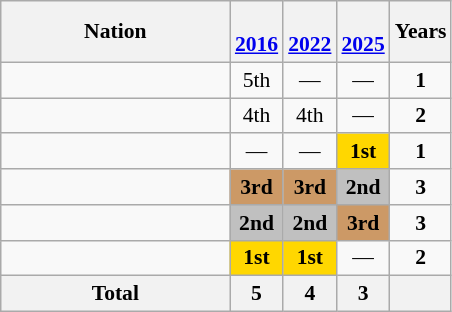<table class="wikitable" style="text-align:center; font-size:90%">
<tr>
<th width=146>Nation</th>
<th><br><a href='#'>2016</a></th>
<th><br><a href='#'>2022</a></th>
<th><br><a href='#'>2025</a></th>
<th>Years</th>
</tr>
<tr>
<td align=left></td>
<td>5th</td>
<td>—</td>
<td>—</td>
<td><strong>1</strong></td>
</tr>
<tr>
<td align=left></td>
<td>4th</td>
<td>4th</td>
<td>—</td>
<td><strong>2</strong></td>
</tr>
<tr>
<td align=left></td>
<td>—</td>
<td>—</td>
<td bgcolor=gold><strong>1st</strong></td>
<td><strong>1</strong></td>
</tr>
<tr>
<td align=left></td>
<td bgcolor=#cc9966><strong>3rd</strong></td>
<td bgcolor=#cc9966><strong>3rd</strong></td>
<td bgcolor=silver><strong>2nd</strong></td>
<td><strong>3</strong></td>
</tr>
<tr>
<td align=left></td>
<td bgcolor=silver><strong>2nd</strong></td>
<td bgcolor=silver><strong>2nd</strong></td>
<td bgcolor=#cc9966><strong>3rd</strong></td>
<td><strong>3</strong></td>
</tr>
<tr>
<td align=left></td>
<td bgcolor=gold><strong>1st</strong></td>
<td bgcolor=gold><strong>1st</strong></td>
<td>—</td>
<td><strong>2</strong></td>
</tr>
<tr>
<th>Total</th>
<th>5</th>
<th>4</th>
<th>3</th>
<th></th>
</tr>
</table>
